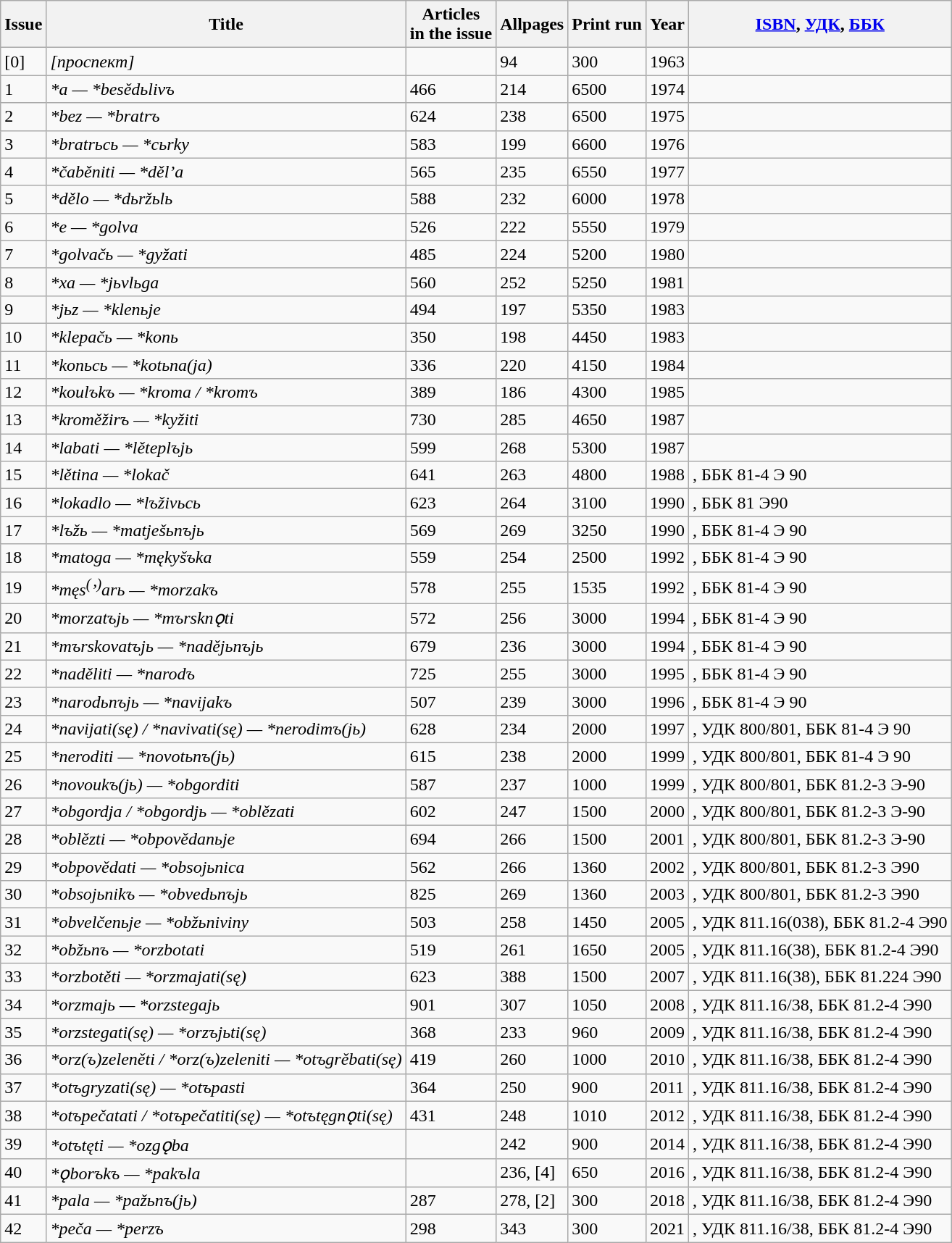<table class="wikitable">
<tr>
<th>Issue</th>
<th>Title</th>
<th>Articles<br> in the issue</th>
<th>Allpages</th>
<th>Print run</th>
<th>Year</th>
<th><a href='#'>ISBN</a>, <a href='#'>УДК</a>, <a href='#'>ББК</a></th>
</tr>
<tr>
<td>[0]</td>
<td><em>[проспект]</em></td>
<td></td>
<td>94</td>
<td>300</td>
<td>1963</td>
<td></td>
</tr>
<tr>
<td>1</td>
<td><em>*a — *besědьlivъ</em></td>
<td>466</td>
<td>214</td>
<td>6500</td>
<td>1974</td>
<td></td>
</tr>
<tr>
<td>2</td>
<td><em>*bez — *bratrъ</em></td>
<td>624</td>
<td>238</td>
<td>6500</td>
<td>1975</td>
<td></td>
</tr>
<tr>
<td>3</td>
<td><em>*bratrьсь — *cьrky</em></td>
<td>583</td>
<td>199</td>
<td>6600</td>
<td>1976</td>
<td></td>
</tr>
<tr>
<td>4</td>
<td><em>*čaběniti — *děl’a</em></td>
<td>565</td>
<td>235</td>
<td>6550</td>
<td>1977</td>
<td></td>
</tr>
<tr>
<td>5</td>
<td><em>*dělo — *dьržьlь</em></td>
<td>588</td>
<td>232</td>
<td>6000</td>
<td>1978</td>
<td></td>
</tr>
<tr>
<td>6</td>
<td><em>*e — *golva</em></td>
<td>526</td>
<td>222</td>
<td>5550</td>
<td>1979</td>
<td></td>
</tr>
<tr>
<td>7</td>
<td><em>*golvačь — *gyžati</em></td>
<td>485</td>
<td>224</td>
<td>5200</td>
<td>1980</td>
<td></td>
</tr>
<tr>
<td>8</td>
<td><em>*xa — *jьvlьga</em></td>
<td>560</td>
<td>252</td>
<td>5250</td>
<td>1981</td>
<td></td>
</tr>
<tr>
<td>9</td>
<td><em>*jьz — *klenьje</em></td>
<td>494</td>
<td>197</td>
<td>5350</td>
<td>1983</td>
<td></td>
</tr>
<tr>
<td>10</td>
<td><em>*klepačь — *konь</em></td>
<td>350</td>
<td>198</td>
<td>4450</td>
<td>1983</td>
<td></td>
</tr>
<tr>
<td>11</td>
<td><em>*konьсь — *kotьna(ja)</em></td>
<td>336</td>
<td>220</td>
<td>4150</td>
<td>1984</td>
<td></td>
</tr>
<tr>
<td>12</td>
<td><em>*koulъkъ — *kroma / *kromъ</em></td>
<td>389</td>
<td>186</td>
<td>4300</td>
<td>1985</td>
<td></td>
</tr>
<tr>
<td>13</td>
<td><em>*kroměžirъ — *kyžiti</em></td>
<td>730</td>
<td>285</td>
<td>4650</td>
<td>1987</td>
<td></td>
</tr>
<tr>
<td>14</td>
<td><em>*labati — *lěteplъjь</em></td>
<td>599</td>
<td>268</td>
<td>5300</td>
<td>1987</td>
<td></td>
</tr>
<tr>
<td>15</td>
<td><em>*lětina — *lokač</em></td>
<td>641</td>
<td>263</td>
<td>4800</td>
<td>1988</td>
<td>, ББК 81-4 Э 90</td>
</tr>
<tr>
<td>16</td>
<td><em>*lokadlo — *lъživьсь</em></td>
<td>623</td>
<td>264</td>
<td>3100</td>
<td>1990</td>
<td>, ББК 81 Э90</td>
</tr>
<tr>
<td>17</td>
<td><em>*lъžь — *matješьnъjь</em></td>
<td>569</td>
<td>269</td>
<td>3250</td>
<td>1990</td>
<td>, ББК 81-4 Э 90</td>
</tr>
<tr>
<td>18</td>
<td><em>*matoga — *mękyšъka</em></td>
<td>559</td>
<td>254</td>
<td>2500</td>
<td>1992</td>
<td>, ББК 81-4 Э 90</td>
</tr>
<tr>
<td>19</td>
<td><em>*męs<sup>(</sup>’<sup>)</sup>arь — *morzakъ</em></td>
<td>578</td>
<td>255</td>
<td>1535</td>
<td>1992</td>
<td>, ББК 81-4 Э 90</td>
</tr>
<tr>
<td>20</td>
<td><em>*morzatъjь — *mъrsknǫti</em></td>
<td>572</td>
<td>256</td>
<td>3000</td>
<td>1994</td>
<td>, ББК 81-4 Э 90</td>
</tr>
<tr>
<td>21</td>
<td><em>*mъrskovatъjь — *nadějьnъjь</em></td>
<td>679</td>
<td>236</td>
<td>3000</td>
<td>1994</td>
<td>, ББК 81-4 Э 90</td>
</tr>
<tr>
<td>22</td>
<td><em>*naděliti — *narodъ</em></td>
<td>725</td>
<td>255</td>
<td>3000</td>
<td>1995</td>
<td>, ББК 81-4 Э 90</td>
</tr>
<tr>
<td>23</td>
<td><em>*nаrоdьnъjь — *nаvijаkъ</em></td>
<td>507</td>
<td>239</td>
<td>3000</td>
<td>1996</td>
<td>, ББК 81-4 Э 90</td>
</tr>
<tr>
<td>24</td>
<td><em>*navijati(sę) / *navivati(sę) — *nerodimъ(jь)</em></td>
<td>628</td>
<td>234</td>
<td>2000</td>
<td>1997</td>
<td>, УДК 800/801, ББК 81-4 Э 90</td>
</tr>
<tr>
<td>25</td>
<td><em>*neroditi — *novotьnъ(jь)</em></td>
<td>615</td>
<td>238</td>
<td>2000</td>
<td>1999</td>
<td>, УДК 800/801, ББК 81-4 Э 90</td>
</tr>
<tr>
<td>26</td>
<td><em>*novoukъ(jь) — *obgorditi</em></td>
<td>587</td>
<td>237</td>
<td>1000</td>
<td>1999</td>
<td>, УДК 800/801, ББК 81.2-3 Э-90</td>
</tr>
<tr>
<td>27</td>
<td><em>*obgordja / *obgordjь — *oblězati</em></td>
<td>602</td>
<td>247</td>
<td>1500</td>
<td>2000</td>
<td>, УДК 800/801, ББК 81.2-3 Э-90</td>
</tr>
<tr>
<td>28</td>
<td><em>*oblězti — *obpovědanьje</em></td>
<td>694</td>
<td>266</td>
<td>1500</td>
<td>2001</td>
<td>, УДК 800/801, ББК 81.2-3 Э-90</td>
</tr>
<tr>
<td>29</td>
<td><em>*obpovědati — *obsojьnica</em></td>
<td>562</td>
<td>266</td>
<td>1360</td>
<td>2002</td>
<td>, УДК 800/801, ББК 81.2-3 Э90</td>
</tr>
<tr>
<td>30</td>
<td><em>*obsojьnikъ — *obvedьnъjь</em></td>
<td>825</td>
<td>269</td>
<td>1360</td>
<td>2003</td>
<td>, УДК 800/801, ББК 81.2-3 Э90</td>
</tr>
<tr>
<td>31</td>
<td><em>*obvelčenьje — *obžьniviny</em></td>
<td>503</td>
<td>258</td>
<td>1450</td>
<td>2005</td>
<td>, УДК 811.16(038), ББК 81.2-4 Э90</td>
</tr>
<tr>
<td>32</td>
<td><em>*obžьnъ — *orzbotati</em></td>
<td>519</td>
<td>261</td>
<td>1650</td>
<td>2005</td>
<td>, УДК 811.16(38), ББК 81.2-4 Э90</td>
</tr>
<tr>
<td>33</td>
<td><em>*orzbotěti — *orzmajati(sę)</em></td>
<td>623</td>
<td>388</td>
<td>1500</td>
<td>2007</td>
<td>, УДК 811.16(38), ББК 81.224 Э90</td>
</tr>
<tr>
<td>34</td>
<td><em>*orzmajь — *orzstegajь</em></td>
<td>901</td>
<td>307</td>
<td>1050</td>
<td>2008</td>
<td>, УДК 811.16/38, ББК 81.2-4 Э90</td>
</tr>
<tr>
<td>35</td>
<td><em>*orzstegati(sę) — *orzъjьti(sę)</em></td>
<td>368</td>
<td>233</td>
<td>960</td>
<td>2009</td>
<td>, УДК 811.16/38, ББК 81.2-4 Э90</td>
</tr>
<tr>
<td>36</td>
<td><em>*orz(ъ)zeleněti / *orz(ъ)zeleniti — *otъgrěbati(sę)</em></td>
<td>419</td>
<td>260</td>
<td>1000</td>
<td>2010</td>
<td>, УДК 811.16/38, ББК 81.2-4 Э90</td>
</tr>
<tr>
<td>37</td>
<td><em>*otъgryzati(sę) — *otъpasti</em></td>
<td>364</td>
<td>250</td>
<td>900</td>
<td>2011</td>
<td>, УДК 811.16/38, ББК 81.2-4 Э90</td>
</tr>
<tr>
<td>38</td>
<td><em>*otъpečatati / *otъpečatiti(sę) — *otъtęgnǫti(sę)</em></td>
<td>431</td>
<td>248</td>
<td>1010</td>
<td>2012</td>
<td>, УДК 811.16/38, ББК 81.2-4 Э90</td>
</tr>
<tr>
<td>39</td>
<td><em>*otъtęti — *ozgǫba</em></td>
<td></td>
<td>242</td>
<td>900</td>
<td>2014</td>
<td>, УДК 811.16/38, ББК 81.2-4 Э90</td>
</tr>
<tr>
<td>40</td>
<td><em>*ǫborъkъ — *pakъla</em></td>
<td></td>
<td>236, [4]</td>
<td>650</td>
<td>2016</td>
<td>, УДК 811.16/38, ББК 81.2-4 Э90</td>
</tr>
<tr>
<td>41</td>
<td><em>*pala — *pažьnъ(jь)</em></td>
<td>287</td>
<td>278, [2]</td>
<td>300</td>
<td>2018</td>
<td>, УДК 811.16/38, ББК 81.2-4 Э90</td>
</tr>
<tr>
<td>42</td>
<td><em>*peča — *реrzъ</em></td>
<td>298</td>
<td>343</td>
<td>300</td>
<td>2021</td>
<td>, УДК 811.16/38, ББК 81.2-4 Э90</td>
</tr>
</table>
